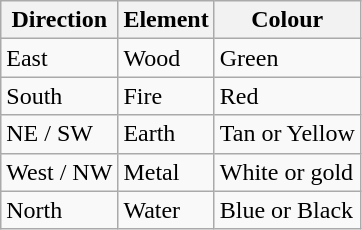<table class="wikitable">
<tr>
<th>Direction</th>
<th>Element</th>
<th>Colour</th>
</tr>
<tr>
<td>East</td>
<td>Wood</td>
<td>Green</td>
</tr>
<tr>
<td>South</td>
<td>Fire</td>
<td>Red</td>
</tr>
<tr>
<td>NE / SW</td>
<td>Earth</td>
<td>Tan or Yellow</td>
</tr>
<tr>
<td>West / NW</td>
<td>Metal</td>
<td>White or gold</td>
</tr>
<tr>
<td>North</td>
<td>Water</td>
<td>Blue or Black</td>
</tr>
</table>
